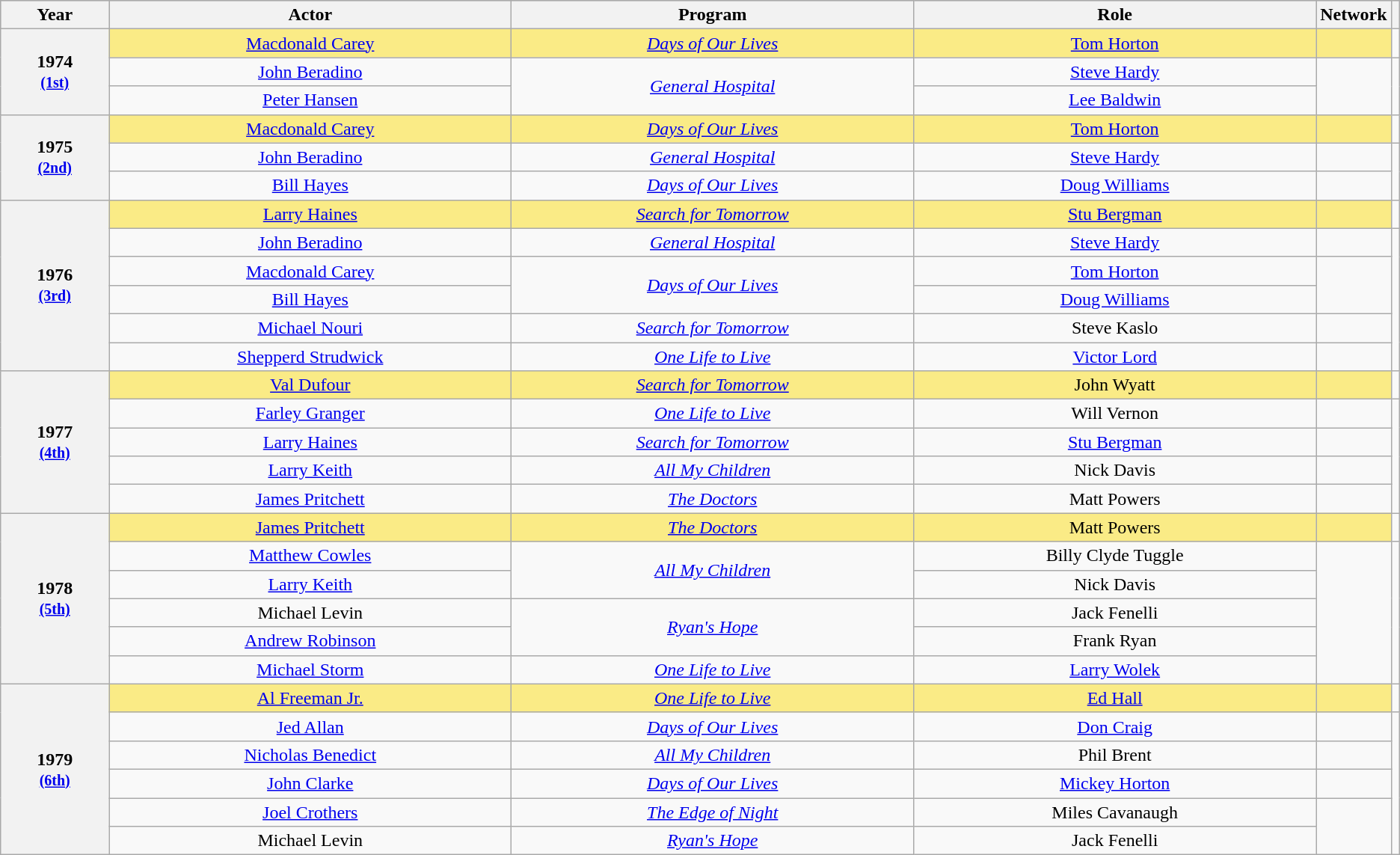<table class="wikitable" rowspan="2"  background: #f6e39c style="text-align: center">
<tr style="background:#bebebe;">
<th scope="col" style="width:8%;">Year</th>
<th scope="col" style="width:30%;">Actor</th>
<th scope="col" style="width:30%;">Program</th>
<th scope="col" style="width:30%;">Role</th>
<th scope="col" style="width:10%;">Network</th>
<th scope="col" style="width:2%;" class="unsortable"></th>
</tr>
<tr>
<th scope="row" rowspan=3 style="text-align:center">1974 <br><small><a href='#'>(1st)</a></small></th>
<td style="background:#FAEB86"><a href='#'>Macdonald Carey</a> </td>
<td style="background:#FAEB86"><em><a href='#'>Days of Our Lives</a></em></td>
<td style="background:#FAEB86"><a href='#'>Tom Horton</a></td>
<td style="background:#FAEB86"></td>
<td></td>
</tr>
<tr>
<td><a href='#'>John Beradino</a></td>
<td rowspan="2"><em><a href='#'>General Hospital</a></em></td>
<td><a href='#'>Steve Hardy</a></td>
<td rowspan="2"></td>
<td rowspan=2></td>
</tr>
<tr>
<td><a href='#'>Peter Hansen</a></td>
<td><a href='#'>Lee Baldwin</a></td>
</tr>
<tr>
<th scope="row" rowspan=3 style="text-align:center">1975 <br><small><a href='#'>(2nd)</a></small></th>
<td style="background:#FAEB86"><a href='#'>Macdonald Carey</a> </td>
<td style="background:#FAEB86"><em><a href='#'>Days of Our Lives</a></em></td>
<td style="background:#FAEB86"><a href='#'>Tom Horton</a></td>
<td style="background:#FAEB86"></td>
<td></td>
</tr>
<tr>
<td><a href='#'>John Beradino</a></td>
<td><em><a href='#'>General Hospital</a></em></td>
<td><a href='#'>Steve Hardy</a></td>
<td></td>
<td rowspan=2></td>
</tr>
<tr>
<td><a href='#'>Bill Hayes</a></td>
<td><em><a href='#'>Days of Our Lives</a></em></td>
<td><a href='#'>Doug Williams</a></td>
<td></td>
</tr>
<tr>
<th scope="row" rowspan=6 style="text-align:center">1976 <br><small><a href='#'>(3rd)</a></small></th>
<td style="background:#FAEB86"><a href='#'>Larry Haines</a> </td>
<td style="background:#FAEB86"><em><a href='#'>Search for Tomorrow</a></em></td>
<td style="background:#FAEB86"><a href='#'>Stu Bergman</a></td>
<td style="background:#FAEB86"></td>
<td></td>
</tr>
<tr>
<td><a href='#'>John Beradino</a></td>
<td><em><a href='#'>General Hospital</a></em></td>
<td><a href='#'>Steve Hardy</a></td>
<td></td>
<td rowspan=5></td>
</tr>
<tr>
<td><a href='#'>Macdonald Carey</a></td>
<td rowspan="2"><em><a href='#'>Days of Our Lives</a></em></td>
<td><a href='#'>Tom Horton</a></td>
<td rowspan="2"></td>
</tr>
<tr>
<td><a href='#'>Bill Hayes</a></td>
<td><a href='#'>Doug Williams</a></td>
</tr>
<tr>
<td><a href='#'>Michael Nouri</a></td>
<td><em><a href='#'>Search for Tomorrow</a></em></td>
<td>Steve Kaslo</td>
<td></td>
</tr>
<tr>
<td><a href='#'>Shepperd Strudwick</a></td>
<td><em><a href='#'>One Life to Live</a></em></td>
<td><a href='#'>Victor Lord</a></td>
<td></td>
</tr>
<tr>
<th scope="row" rowspan=5 style="text-align:center">1977 <br><small><a href='#'>(4th)</a></small></th>
<td style="background:#FAEB86"><a href='#'>Val Dufour</a> </td>
<td style="background:#FAEB86"><em><a href='#'>Search for Tomorrow</a></em></td>
<td style="background:#FAEB86">John Wyatt</td>
<td style="background:#FAEB86"></td>
<td></td>
</tr>
<tr>
<td><a href='#'>Farley Granger</a></td>
<td><em><a href='#'>One Life to Live</a></em></td>
<td>Will Vernon</td>
<td></td>
<td rowspan=4></td>
</tr>
<tr>
<td><a href='#'>Larry Haines</a></td>
<td><em><a href='#'>Search for Tomorrow</a></em></td>
<td><a href='#'>Stu Bergman</a></td>
<td></td>
</tr>
<tr>
<td><a href='#'>Larry Keith</a></td>
<td><em><a href='#'>All My Children</a></em></td>
<td>Nick Davis</td>
<td></td>
</tr>
<tr>
<td><a href='#'>James Pritchett</a></td>
<td><em><a href='#'>The Doctors</a></em></td>
<td>Matt Powers</td>
<td></td>
</tr>
<tr>
<th scope="row" rowspan=6 style="text-align:center">1978 <br><small><a href='#'>(5th)</a></small></th>
<td style="background:#FAEB86"><a href='#'>James Pritchett</a> </td>
<td style="background:#FAEB86"><em><a href='#'>The Doctors</a></em></td>
<td style="background:#FAEB86">Matt Powers</td>
<td style="background:#FAEB86"></td>
<td></td>
</tr>
<tr>
<td><a href='#'>Matthew Cowles</a></td>
<td rowspan="2"><em><a href='#'>All My Children</a></em></td>
<td>Billy Clyde Tuggle</td>
<td rowspan="5"></td>
<td rowspan=5></td>
</tr>
<tr>
<td><a href='#'>Larry Keith</a></td>
<td>Nick Davis</td>
</tr>
<tr>
<td>Michael Levin</td>
<td rowspan="2"><em><a href='#'>Ryan's Hope</a></em></td>
<td>Jack Fenelli</td>
</tr>
<tr>
<td><a href='#'>Andrew Robinson</a></td>
<td>Frank Ryan</td>
</tr>
<tr>
<td><a href='#'>Michael Storm</a></td>
<td><em><a href='#'>One Life to Live</a></em></td>
<td><a href='#'>Larry Wolek</a></td>
</tr>
<tr>
<th scope="row" rowspan=6 style="text-align:center">1979 <br><small><a href='#'>(6th)</a></small></th>
<td style="background:#FAEB86"><a href='#'>Al Freeman Jr.</a> </td>
<td style="background:#FAEB86"><em><a href='#'>One Life to Live</a></em></td>
<td style="background:#FAEB86"><a href='#'>Ed Hall</a></td>
<td style="background:#FAEB86"></td>
<td></td>
</tr>
<tr>
<td><a href='#'>Jed Allan</a></td>
<td><em><a href='#'>Days of Our Lives</a></em></td>
<td><a href='#'>Don Craig</a></td>
<td></td>
<td rowspan=5></td>
</tr>
<tr>
<td><a href='#'>Nicholas Benedict</a></td>
<td><em><a href='#'>All My Children</a></em></td>
<td>Phil Brent</td>
<td></td>
</tr>
<tr>
<td><a href='#'>John Clarke</a></td>
<td><em><a href='#'>Days of Our Lives</a></em></td>
<td><a href='#'>Mickey Horton</a></td>
<td></td>
</tr>
<tr>
<td><a href='#'>Joel Crothers</a></td>
<td><em><a href='#'>The Edge of Night</a></em></td>
<td>Miles Cavanaugh</td>
<td rowspan="2"></td>
</tr>
<tr>
<td>Michael Levin</td>
<td><em><a href='#'>Ryan's Hope</a></em></td>
<td>Jack Fenelli</td>
</tr>
</table>
